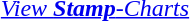<table style="margin:auto; text-align:center">
<tr>
<td></td>
<td></td>
<td></td>
</tr>
<tr>
<td colspan=3><em><a href='#'>View <strong>Stamp</strong>-Charts</a></em></td>
</tr>
</table>
